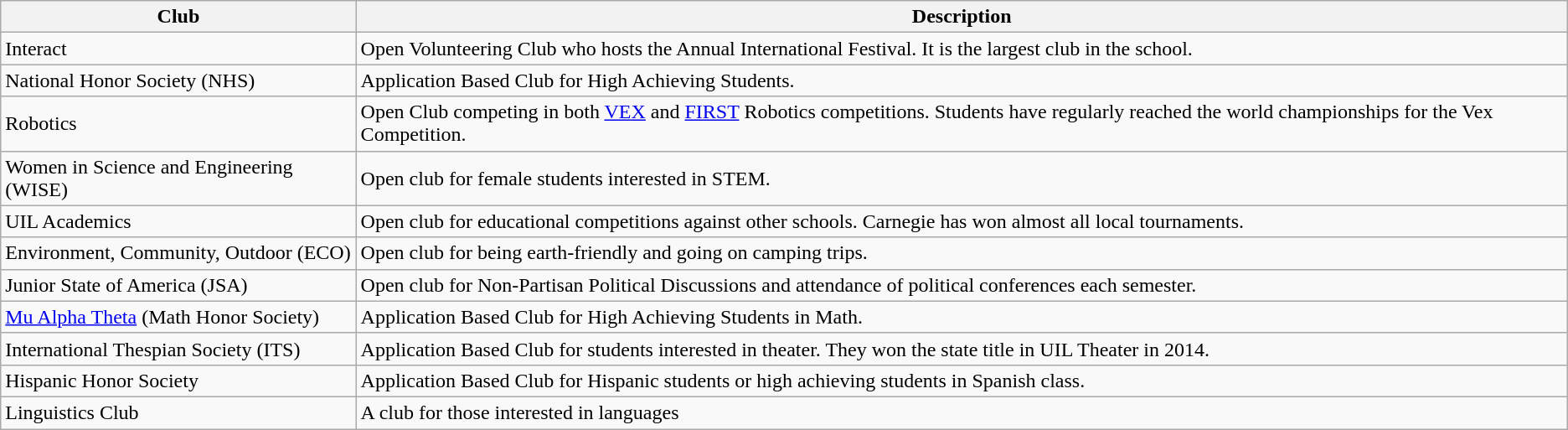<table class="wikitable">
<tr>
<th>Club</th>
<th>Description</th>
</tr>
<tr>
<td>Interact</td>
<td>Open Volunteering Club who hosts the Annual International Festival. It is the largest club in the school.</td>
</tr>
<tr>
<td>National Honor Society (NHS)</td>
<td>Application Based Club for High Achieving Students.</td>
</tr>
<tr>
<td>Robotics</td>
<td>Open Club competing in both <a href='#'>VEX</a> and <a href='#'>FIRST</a> Robotics competitions. Students have regularly reached the world championships for the Vex Competition.</td>
</tr>
<tr>
<td>Women in Science and Engineering (WISE)</td>
<td>Open club for female students interested in STEM.</td>
</tr>
<tr>
<td>UIL Academics</td>
<td>Open club for educational competitions against other schools. Carnegie has won almost all local tournaments.</td>
</tr>
<tr>
<td>Environment, Community, Outdoor (ECO)</td>
<td>Open club for being earth-friendly and going on camping trips.</td>
</tr>
<tr>
<td>Junior State of America (JSA)</td>
<td>Open club for Non-Partisan Political Discussions and attendance of political conferences each semester.</td>
</tr>
<tr>
<td><a href='#'>Mu Alpha Theta</a> (Math Honor Society)</td>
<td>Application Based Club for High Achieving Students in Math.</td>
</tr>
<tr>
<td>International Thespian Society (ITS)</td>
<td>Application Based Club for students interested in theater. They won the state title in UIL Theater in 2014.</td>
</tr>
<tr>
<td>Hispanic Honor Society</td>
<td>Application Based Club for Hispanic students or high achieving students in Spanish class.</td>
</tr>
<tr>
<td>Linguistics Club</td>
<td>A club for those interested in languages</td>
</tr>
</table>
